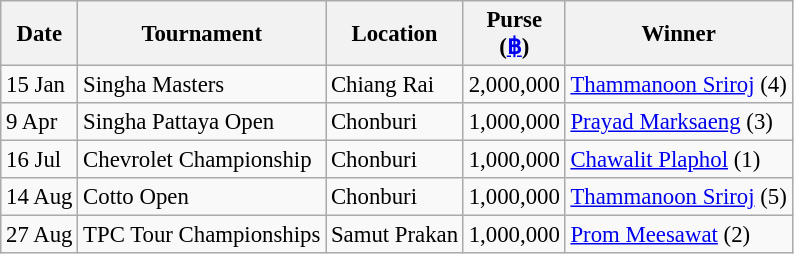<table class="wikitable" style="font-size:95%">
<tr>
<th>Date</th>
<th>Tournament</th>
<th>Location</th>
<th>Purse<br>(<a href='#'>฿</a>)</th>
<th>Winner</th>
</tr>
<tr>
<td>15 Jan</td>
<td>Singha Masters</td>
<td>Chiang Rai</td>
<td align=right>2,000,000</td>
<td> <a href='#'>Thammanoon Sriroj</a> (4)</td>
</tr>
<tr>
<td>9 Apr</td>
<td>Singha Pattaya Open</td>
<td>Chonburi</td>
<td align=right>1,000,000</td>
<td> <a href='#'>Prayad Marksaeng</a> (3)</td>
</tr>
<tr>
<td>16 Jul</td>
<td>Chevrolet Championship</td>
<td>Chonburi</td>
<td align=right>1,000,000</td>
<td> <a href='#'>Chawalit Plaphol</a> (1)</td>
</tr>
<tr>
<td>14 Aug</td>
<td>Cotto Open</td>
<td>Chonburi</td>
<td align=right>1,000,000</td>
<td> <a href='#'>Thammanoon Sriroj</a> (5)</td>
</tr>
<tr>
<td>27 Aug</td>
<td>TPC Tour Championships</td>
<td>Samut Prakan</td>
<td align=right>1,000,000</td>
<td> <a href='#'>Prom Meesawat</a> (2)</td>
</tr>
</table>
